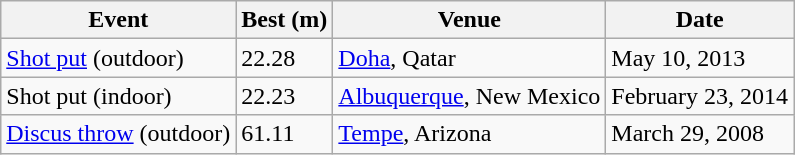<table class="wikitable">
<tr>
<th>Event</th>
<th>Best (m)</th>
<th>Venue</th>
<th>Date</th>
</tr>
<tr>
<td><a href='#'>Shot put</a> (outdoor)</td>
<td>22.28</td>
<td><a href='#'>Doha</a>, Qatar</td>
<td>May 10, 2013</td>
</tr>
<tr>
<td>Shot put (indoor)</td>
<td>22.23</td>
<td><a href='#'>Albuquerque</a>, New Mexico</td>
<td>February 23, 2014</td>
</tr>
<tr>
<td><a href='#'>Discus throw</a> (outdoor)</td>
<td>61.11</td>
<td><a href='#'>Tempe</a>, Arizona</td>
<td>March 29, 2008</td>
</tr>
</table>
